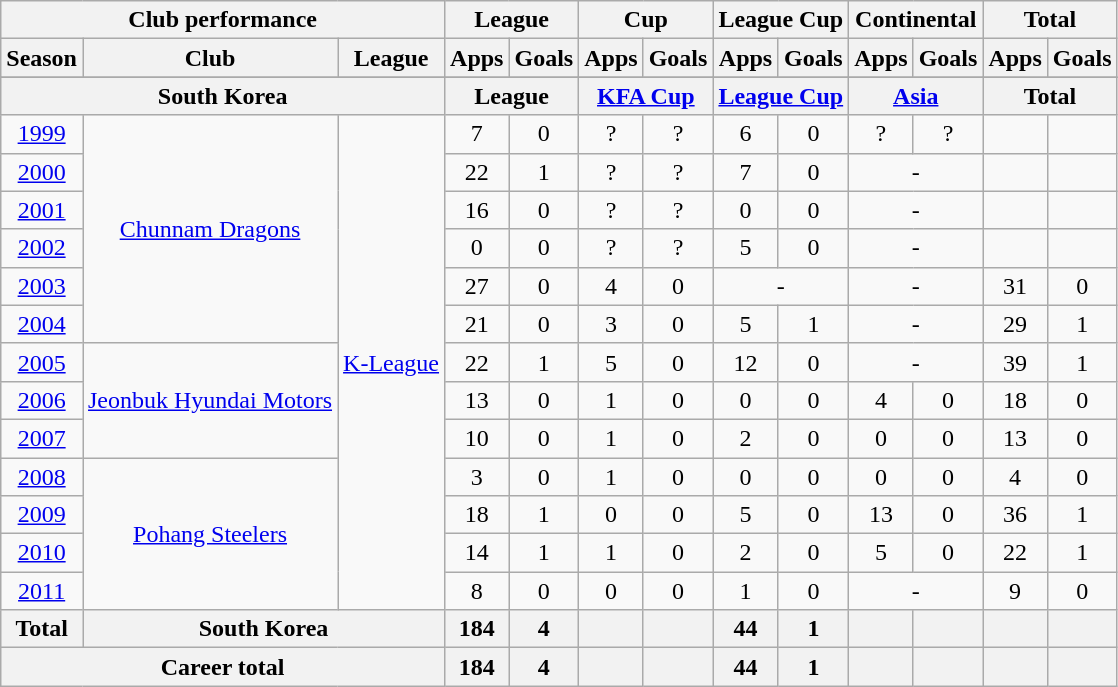<table class="wikitable" style="text-align:center">
<tr>
<th colspan=3>Club performance</th>
<th colspan=2>League</th>
<th colspan=2>Cup</th>
<th colspan=2>League Cup</th>
<th colspan=2>Continental</th>
<th colspan=2>Total</th>
</tr>
<tr>
<th>Season</th>
<th>Club</th>
<th>League</th>
<th>Apps</th>
<th>Goals</th>
<th>Apps</th>
<th>Goals</th>
<th>Apps</th>
<th>Goals</th>
<th>Apps</th>
<th>Goals</th>
<th>Apps</th>
<th>Goals</th>
</tr>
<tr>
</tr>
<tr>
<th colspan=3>South Korea</th>
<th colspan=2>League</th>
<th colspan=2><a href='#'>KFA Cup</a></th>
<th colspan=2><a href='#'>League Cup</a></th>
<th colspan=2><a href='#'>Asia</a></th>
<th colspan=2>Total</th>
</tr>
<tr>
<td><a href='#'>1999</a></td>
<td rowspan="6"><a href='#'>Chunnam Dragons</a></td>
<td rowspan="13"><a href='#'>K-League</a></td>
<td>7</td>
<td>0</td>
<td>?</td>
<td>?</td>
<td>6</td>
<td>0</td>
<td>?</td>
<td>?</td>
<td></td>
<td></td>
</tr>
<tr>
<td><a href='#'>2000</a></td>
<td>22</td>
<td>1</td>
<td>?</td>
<td>?</td>
<td>7</td>
<td>0</td>
<td colspan="2">-</td>
<td></td>
<td></td>
</tr>
<tr>
<td><a href='#'>2001</a></td>
<td>16</td>
<td>0</td>
<td>?</td>
<td>?</td>
<td>0</td>
<td>0</td>
<td colspan="2">-</td>
<td></td>
<td></td>
</tr>
<tr>
<td><a href='#'>2002</a></td>
<td>0</td>
<td>0</td>
<td>?</td>
<td>?</td>
<td>5</td>
<td>0</td>
<td colspan="2">-</td>
<td></td>
<td></td>
</tr>
<tr>
<td><a href='#'>2003</a></td>
<td>27</td>
<td>0</td>
<td>4</td>
<td>0</td>
<td colspan="2">-</td>
<td colspan="2">-</td>
<td>31</td>
<td>0</td>
</tr>
<tr>
<td><a href='#'>2004</a></td>
<td>21</td>
<td>0</td>
<td>3</td>
<td>0</td>
<td>5</td>
<td>1</td>
<td colspan="2">-</td>
<td>29</td>
<td>1</td>
</tr>
<tr>
<td><a href='#'>2005</a></td>
<td rowspan="3"><a href='#'>Jeonbuk Hyundai Motors</a></td>
<td>22</td>
<td>1</td>
<td>5</td>
<td>0</td>
<td>12</td>
<td>0</td>
<td colspan="2">-</td>
<td>39</td>
<td>1</td>
</tr>
<tr>
<td><a href='#'>2006</a></td>
<td>13</td>
<td>0</td>
<td>1</td>
<td>0</td>
<td>0</td>
<td>0</td>
<td>4</td>
<td>0</td>
<td>18</td>
<td>0</td>
</tr>
<tr>
<td><a href='#'>2007</a></td>
<td>10</td>
<td>0</td>
<td>1</td>
<td>0</td>
<td>2</td>
<td>0</td>
<td>0</td>
<td>0</td>
<td>13</td>
<td>0</td>
</tr>
<tr>
<td><a href='#'>2008</a></td>
<td rowspan="4"><a href='#'>Pohang Steelers</a></td>
<td>3</td>
<td>0</td>
<td>1</td>
<td>0</td>
<td>0</td>
<td>0</td>
<td>0</td>
<td>0</td>
<td>4</td>
<td>0</td>
</tr>
<tr>
<td><a href='#'>2009</a></td>
<td>18</td>
<td>1</td>
<td>0</td>
<td>0</td>
<td>5</td>
<td>0</td>
<td>13</td>
<td>0</td>
<td>36</td>
<td>1</td>
</tr>
<tr>
<td><a href='#'>2010</a></td>
<td>14</td>
<td>1</td>
<td>1</td>
<td>0</td>
<td>2</td>
<td>0</td>
<td>5</td>
<td>0</td>
<td>22</td>
<td>1</td>
</tr>
<tr>
<td><a href='#'>2011</a></td>
<td>8</td>
<td>0</td>
<td>0</td>
<td>0</td>
<td>1</td>
<td>0</td>
<td colspan="2">-</td>
<td>9</td>
<td>0</td>
</tr>
<tr>
<th rowspan=1>Total</th>
<th colspan=2>South Korea</th>
<th>184</th>
<th>4</th>
<th></th>
<th></th>
<th>44</th>
<th>1</th>
<th></th>
<th></th>
<th></th>
<th></th>
</tr>
<tr>
<th colspan=3>Career total</th>
<th>184</th>
<th>4</th>
<th></th>
<th></th>
<th>44</th>
<th>1</th>
<th></th>
<th></th>
<th></th>
<th></th>
</tr>
</table>
